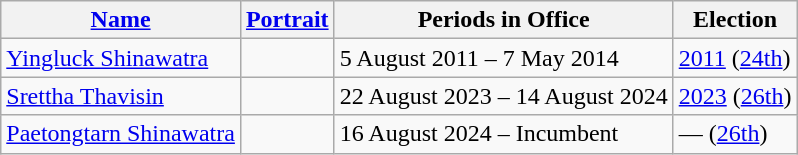<table class="sortable wikitable">
<tr>
<th><a href='#'>Name</a></th>
<th><a href='#'>Portrait</a></th>
<th>Periods in Office</th>
<th>Election</th>
</tr>
<tr>
<td><a href='#'>Yingluck Shinawatra</a></td>
<td></td>
<td>5 August 2011 – 7 May 2014</td>
<td><a href='#'>2011</a> (<a href='#'>24th</a>)</td>
</tr>
<tr>
<td><a href='#'>Srettha Thavisin</a></td>
<td></td>
<td>22 August 2023 – 14 August 2024</td>
<td><a href='#'>2023</a> (<a href='#'>26th</a>)</td>
</tr>
<tr>
<td><a href='#'>Paetongtarn Shinawatra</a></td>
<td></td>
<td>16 August 2024 – Incumbent</td>
<td>— (<a href='#'>26th</a>)</td>
</tr>
</table>
